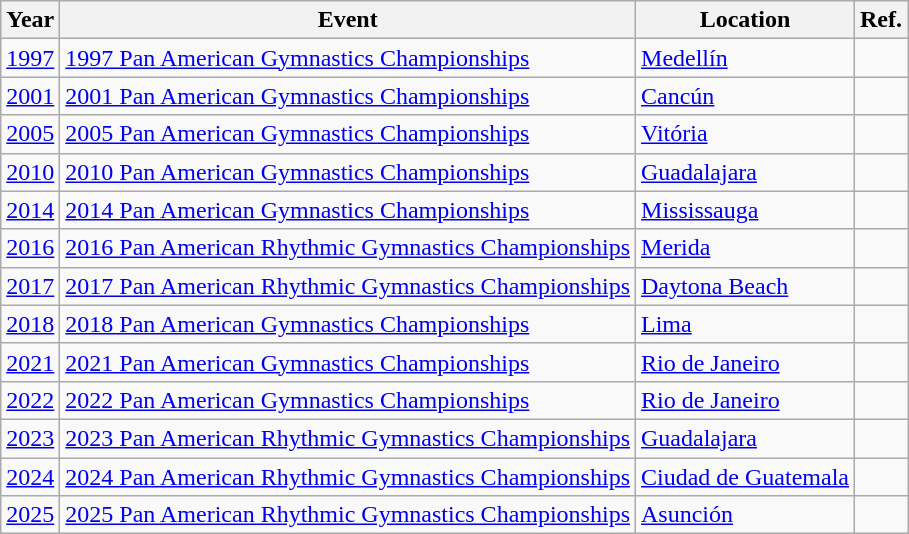<table class="wikitable">
<tr>
<th>Year</th>
<th>Event</th>
<th>Location</th>
<th>Ref.</th>
</tr>
<tr>
<td><a href='#'>1997</a></td>
<td><a href='#'>1997 Pan American Gymnastics Championships</a></td>
<td> <a href='#'>Medellín</a></td>
<td></td>
</tr>
<tr>
<td><a href='#'>2001</a></td>
<td><a href='#'>2001 Pan American Gymnastics Championships</a></td>
<td> <a href='#'>Cancún</a></td>
<td></td>
</tr>
<tr>
<td><a href='#'>2005</a></td>
<td><a href='#'>2005 Pan American Gymnastics Championships</a></td>
<td> <a href='#'>Vitória</a></td>
<td></td>
</tr>
<tr>
<td><a href='#'>2010</a></td>
<td><a href='#'>2010 Pan American Gymnastics Championships</a></td>
<td> <a href='#'>Guadalajara</a></td>
<td></td>
</tr>
<tr>
<td><a href='#'>2014</a></td>
<td><a href='#'>2014 Pan American Gymnastics Championships</a></td>
<td> <a href='#'>Mississauga</a></td>
<td></td>
</tr>
<tr>
<td><a href='#'>2016</a></td>
<td><a href='#'>2016 Pan American Rhythmic Gymnastics Championships</a></td>
<td> <a href='#'>Merida</a></td>
<td></td>
</tr>
<tr>
<td><a href='#'>2017</a></td>
<td><a href='#'>2017 Pan American Rhythmic Gymnastics Championships</a></td>
<td> <a href='#'>Daytona Beach</a></td>
<td></td>
</tr>
<tr>
<td><a href='#'>2018</a></td>
<td><a href='#'>2018 Pan American Gymnastics Championships</a></td>
<td> <a href='#'>Lima</a></td>
<td></td>
</tr>
<tr>
<td><a href='#'>2021</a></td>
<td><a href='#'>2021 Pan American Gymnastics Championships</a></td>
<td> <a href='#'>Rio de Janeiro</a></td>
<td></td>
</tr>
<tr>
<td><a href='#'>2022</a></td>
<td><a href='#'>2022 Pan American Gymnastics Championships</a></td>
<td> <a href='#'>Rio de Janeiro</a></td>
<td></td>
</tr>
<tr>
<td><a href='#'>2023</a></td>
<td><a href='#'>2023 Pan American Rhythmic Gymnastics Championships</a></td>
<td> <a href='#'>Guadalajara</a></td>
<td></td>
</tr>
<tr>
<td><a href='#'>2024</a></td>
<td><a href='#'>2024 Pan American Rhythmic Gymnastics Championships</a></td>
<td> <a href='#'>Ciudad de Guatemala</a></td>
<td></td>
</tr>
<tr>
<td><a href='#'>2025</a></td>
<td><a href='#'>2025 Pan American Rhythmic Gymnastics Championships</a></td>
<td> <a href='#'>Asunción</a></td>
<td></td>
</tr>
</table>
